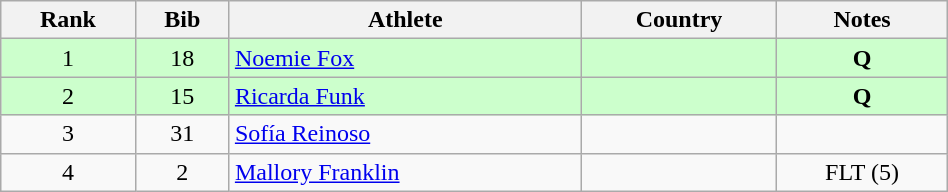<table class="wikitable" style="text-align:center;width: 50%;">
<tr>
<th>Rank</th>
<th>Bib</th>
<th>Athlete</th>
<th>Country</th>
<th>Notes</th>
</tr>
<tr bgcolor=ccffcc>
<td>1</td>
<td>18</td>
<td align=left><a href='#'>Noemie Fox</a></td>
<td align=left></td>
<td><strong>Q</strong></td>
</tr>
<tr bgcolor=ccffcc>
<td>2</td>
<td>15</td>
<td align=left><a href='#'>Ricarda Funk</a></td>
<td align=left></td>
<td><strong>Q</strong></td>
</tr>
<tr>
<td>3</td>
<td>31</td>
<td align=left><a href='#'>Sofía Reinoso</a></td>
<td align=left></td>
<td></td>
</tr>
<tr>
<td>4</td>
<td>2</td>
<td align=left><a href='#'>Mallory Franklin</a></td>
<td align=left></td>
<td>FLT (5)</td>
</tr>
</table>
